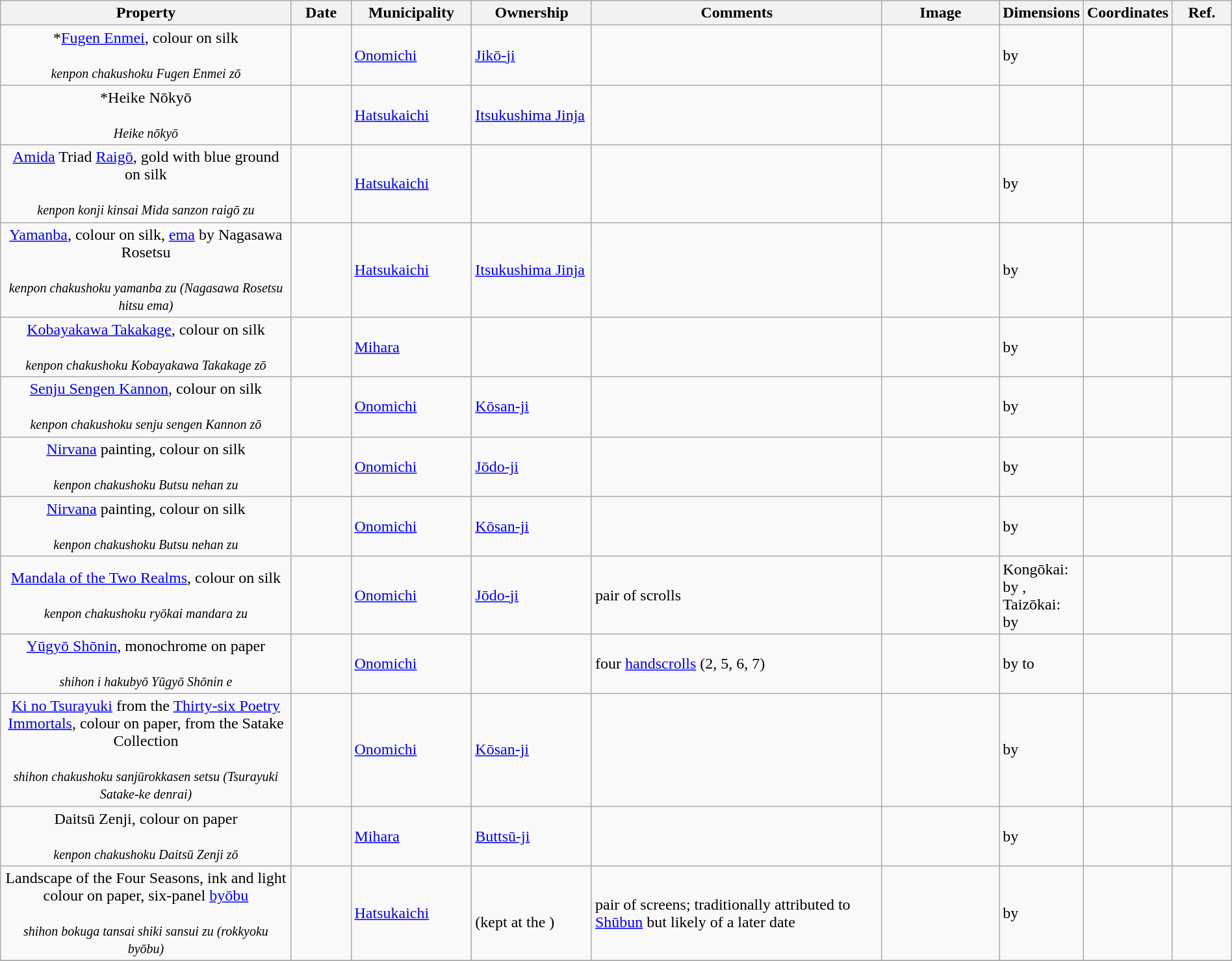<table class="wikitable sortable"  style="width:100%;">
<tr>
<th width="25%" align="left">Property</th>
<th width="5%" align="left" data-sort-type="number">Date</th>
<th width="10%" align="left">Municipality</th>
<th width="10%" align="left">Ownership</th>
<th width="25%" align="left" class="unsortable">Comments</th>
<th width="10%" align="left" class="unsortable">Image</th>
<th width="5%" align="left" class="unsortable">Dimensions</th>
<th width="5%" align="left" class="unsortable">Coordinates</th>
<th width="5%" align="left" class="unsortable">Ref.</th>
</tr>
<tr>
<td align="center">*<a href='#'>Fugen Enmei</a>, colour on silk<br><br><small><em>kenpon chakushoku Fugen Enmei zō</em></small></td>
<td></td>
<td><a href='#'>Onomichi</a></td>
<td><a href='#'>Jikō-ji</a></td>
<td></td>
<td></td>
<td> by </td>
<td></td>
<td></td>
</tr>
<tr>
<td align="center">*Heike Nōkyō<br><br><small><em>Heike nōkyō</em></small></td>
<td></td>
<td><a href='#'>Hatsukaichi</a></td>
<td><a href='#'>Itsukushima Jinja</a></td>
<td></td>
<td></td>
<td></td>
<td></td>
<td></td>
</tr>
<tr>
<td align="center"><a href='#'>Amida</a> Triad <a href='#'>Raigō</a>, gold with blue ground on silk<br><br><small><em>kenpon konji kinsai Mida sanzon raigō zu</em></small></td>
<td></td>
<td><a href='#'>Hatsukaichi</a></td>
<td></td>
<td></td>
<td></td>
<td> by </td>
<td></td>
<td></td>
</tr>
<tr>
<td align="center"><a href='#'>Yamanba</a>, colour on silk, <a href='#'>ema</a> by Nagasawa Rosetsu<br><br><small><em>kenpon chakushoku yamanba zu (Nagasawa Rosetsu hitsu ema)</em></small></td>
<td></td>
<td><a href='#'>Hatsukaichi</a></td>
<td><a href='#'>Itsukushima Jinja</a></td>
<td></td>
<td align="center"></td>
<td> by </td>
<td></td>
<td></td>
</tr>
<tr>
<td align="center"><a href='#'>Kobayakawa Takakage</a>, colour on silk<br><br><small><em>kenpon chakushoku Kobayakawa Takakage zō</em></small></td>
<td></td>
<td><a href='#'>Mihara</a></td>
<td></td>
<td></td>
<td></td>
<td> by </td>
<td></td>
<td></td>
</tr>
<tr>
<td align="center"><a href='#'>Senju Sengen Kannon</a>, colour on silk<br><br><small><em>kenpon chakushoku senju sengen Kannon zō</em></small></td>
<td></td>
<td><a href='#'>Onomichi</a></td>
<td><a href='#'>Kōsan-ji</a></td>
<td></td>
<td></td>
<td> by </td>
<td></td>
<td></td>
</tr>
<tr>
<td align="center"><a href='#'>Nirvana</a> painting, colour on silk<br><br><small><em>kenpon chakushoku Butsu nehan zu</em></small></td>
<td></td>
<td><a href='#'>Onomichi</a></td>
<td><a href='#'>Jōdo-ji</a></td>
<td></td>
<td></td>
<td> by </td>
<td></td>
<td></td>
</tr>
<tr>
<td align="center"><a href='#'>Nirvana</a> painting, colour on silk<br><br><small><em>kenpon chakushoku Butsu nehan zu</em></small></td>
<td></td>
<td><a href='#'>Onomichi</a></td>
<td><a href='#'>Kōsan-ji</a></td>
<td></td>
<td></td>
<td> by </td>
<td></td>
<td></td>
</tr>
<tr>
<td align="center"><a href='#'>Mandala of the Two Realms</a>, colour on silk<br><br><small><em>kenpon chakushoku ryōkai mandara zu</em></small></td>
<td></td>
<td><a href='#'>Onomichi</a></td>
<td><a href='#'>Jōdo-ji</a></td>
<td>pair of scrolls</td>
<td></td>
<td>Kongōkai:  by , Taizōkai:  by </td>
<td></td>
<td></td>
</tr>
<tr>
<td align="center"><a href='#'>Yūgyō Shōnin</a>, monochrome on paper<br><br><small><em>shihon i hakubyō Yūgyō Shōnin e</em></small></td>
<td></td>
<td><a href='#'>Onomichi</a></td>
<td></td>
<td>four <a href='#'>handscrolls</a> (2, 5, 6, 7)</td>
<td></td>
<td> by  to </td>
<td></td>
<td></td>
</tr>
<tr>
<td align="center"><a href='#'>Ki no Tsurayuki</a> from the <a href='#'>Thirty-six Poetry Immortals</a>, colour on paper, from the Satake Collection<br><br><small><em>shihon chakushoku sanjūrokkasen setsu (Tsurayuki Satake-ke denrai)</em></small></td>
<td></td>
<td><a href='#'>Onomichi</a></td>
<td><a href='#'>Kōsan-ji</a></td>
<td></td>
<td></td>
<td> by </td>
<td></td>
<td></td>
</tr>
<tr>
<td align="center">Daitsū Zenji, colour on paper<br><br><small><em>kenpon chakushoku Daitsū Zenji zō</em></small></td>
<td></td>
<td><a href='#'>Mihara</a></td>
<td><a href='#'>Buttsū-ji</a></td>
<td></td>
<td></td>
<td> by </td>
<td></td>
<td></td>
</tr>
<tr>
<td align="center">Landscape of the Four Seasons, ink and light colour on paper, six-panel <a href='#'>byōbu</a><br><br><small><em>shihon bokuga tansai shiki sansui zu (rokkyoku byōbu)</em></small></td>
<td></td>
<td><a href='#'>Hatsukaichi</a></td>
<td><br>(kept at the )</td>
<td>pair of screens; traditionally attributed to <a href='#'>Shūbun</a> but likely of a later date</td>
<td></td>
<td> by </td>
<td></td>
<td></td>
</tr>
<tr>
</tr>
</table>
